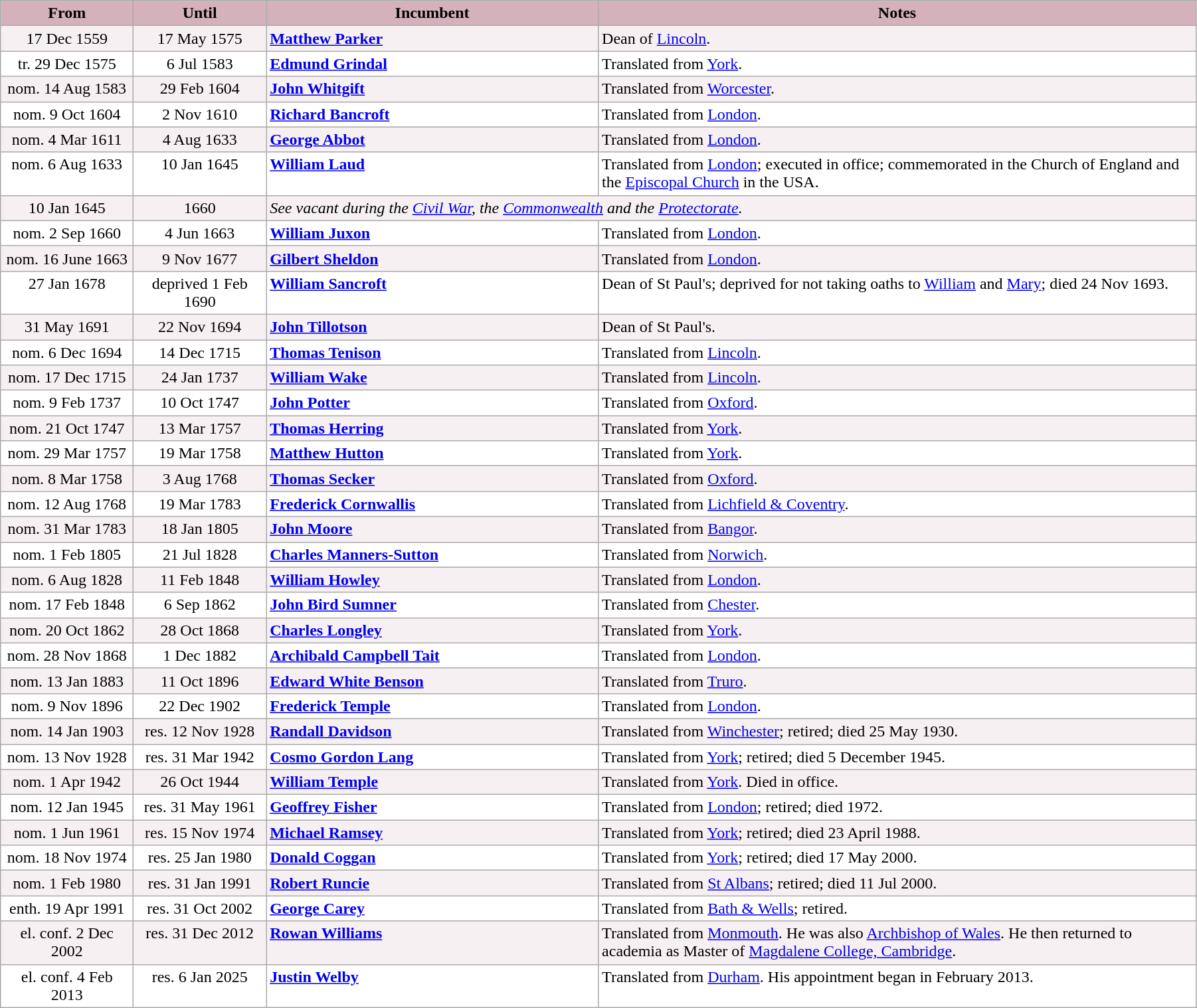<table class="wikitable" style="width: 95%;">
<tr>
<th style="background-color: #D4B1BB; width: 10%;">From</th>
<th style="background-color: #D4B1BB; width: 10%;">Until</th>
<th style="background-color: #D4B1BB; width: 25%;">Incumbent</th>
<th style="background-color: #D4B1BB; width: 45%;">Notes</th>
</tr>
<tr valign="top" style="background-color: #F7F0F2;">
<td style="text-align: center;">17 Dec 1559</td>
<td style="text-align: center;">17 May 1575</td>
<td> <strong><a href='#'>Matthew Parker</a></strong></td>
<td>Dean of <a href='#'>Lincoln</a>.</td>
</tr>
<tr valign="top" style="background-color: white;">
<td style="text-align: center;">tr. 29 Dec 1575</td>
<td style="text-align: center;">6 Jul 1583</td>
<td> <strong><a href='#'>Edmund Grindal</a></strong></td>
<td>Translated from <a href='#'>York</a>.</td>
</tr>
<tr valign="top" style="background-color: #F7F0F2;">
<td style="text-align: center;">nom. 14 Aug 1583</td>
<td style="text-align: center;">29 Feb 1604</td>
<td> <strong><a href='#'>John Whitgift</a></strong></td>
<td>Translated from <a href='#'>Worcester</a>.</td>
</tr>
<tr valign="top" style="background-color: white;">
<td style="text-align: center;">nom. 9 Oct 1604</td>
<td style="text-align: center;">2 Nov 1610</td>
<td> <strong><a href='#'>Richard Bancroft</a></strong></td>
<td>Translated from <a href='#'>London</a>.</td>
</tr>
<tr valign="top" style="background-color: #F7F0F2;">
<td style="text-align: center;">nom. 4 Mar 1611</td>
<td style="text-align: center;">4 Aug 1633</td>
<td> <strong><a href='#'>George Abbot</a></strong></td>
<td>Translated from <a href='#'>London</a>.</td>
</tr>
<tr valign="top" style="background-color: white;">
<td style="text-align: center;">nom. 6 Aug 1633</td>
<td style="text-align: center;">10 Jan 1645</td>
<td> <strong><a href='#'>William Laud</a></strong></td>
<td>Translated from <a href='#'>London</a>; executed in office; commemorated in the Church of England and the <a href='#'>Episcopal Church</a> in the USA.</td>
</tr>
<tr valign="top" style="background-color: #F7F0F2;">
<td style="text-align: center;">10 Jan 1645</td>
<td style="text-align: center;">1660</td>
<td colspan="2"><em>See vacant during the <a href='#'>Civil War</a>, the <a href='#'>Commonwealth</a> and the <a href='#'>Protectorate</a>.</td>
</tr>
<tr valign="top" style="background-color: white;">
<td style="text-align: center;">nom. 2 Sep 1660</td>
<td style="text-align: center;">4 Jun 1663</td>
<td> <strong><a href='#'>William Juxon</a></strong></td>
<td>Translated from <a href='#'>London</a>.</td>
</tr>
<tr valign="top" style="background-color: #F7F0F2;">
<td style="text-align: center;">nom. 16 June 1663</td>
<td style="text-align: center;">9 Nov 1677</td>
<td> <strong><a href='#'>Gilbert Sheldon</a></strong></td>
<td>Translated from <a href='#'>London</a>.</td>
</tr>
<tr valign="top" style="background-color: white;">
<td style="text-align: center;">27 Jan 1678</td>
<td style="text-align: center;">deprived 1 Feb 1690</td>
<td> <strong><a href='#'>William Sancroft</a></strong></td>
<td>Dean of St Paul's; deprived for not taking oaths to <a href='#'>William</a> and <a href='#'>Mary</a>; died 24 Nov 1693.</td>
</tr>
<tr valign="top" style="background-color: #F7F0F2;">
<td style="text-align: center;">31 May 1691</td>
<td style="text-align: center;">22 Nov 1694</td>
<td> <strong><a href='#'>John Tillotson</a></strong></td>
<td>Dean of St Paul's.</td>
</tr>
<tr valign="top" style="background-color: white;">
<td style="text-align: center;">nom. 6 Dec 1694</td>
<td style="text-align: center;">14 Dec 1715</td>
<td> <strong><a href='#'>Thomas Tenison</a></strong></td>
<td>Translated from <a href='#'>Lincoln</a>.</td>
</tr>
<tr valign="top" style="background-color: #F7F0F2;">
<td style="text-align: center;">nom. 17 Dec 1715</td>
<td style="text-align: center;">24 Jan 1737</td>
<td> <strong><a href='#'>William Wake</a></strong></td>
<td>Translated from <a href='#'>Lincoln</a>.</td>
</tr>
<tr valign="top" style="background-color: white;">
<td style="text-align: center;">nom. 9 Feb 1737</td>
<td style="text-align: center;">10 Oct 1747</td>
<td> <strong><a href='#'>John Potter</a></strong></td>
<td>Translated from <a href='#'>Oxford</a>.</td>
</tr>
<tr valign="top" style="background-color: #F7F0F2;">
<td style="text-align: center;">nom. 21 Oct 1747</td>
<td style="text-align: center;">13 Mar 1757</td>
<td> <strong><a href='#'>Thomas Herring</a></strong></td>
<td>Translated from <a href='#'>York</a>.</td>
</tr>
<tr valign="top" style="background-color: white;">
<td style="text-align: center;">nom. 29 Mar 1757</td>
<td style="text-align: center;">19 Mar 1758</td>
<td> <strong><a href='#'>Matthew Hutton</a></strong></td>
<td>Translated from <a href='#'>York</a>.</td>
</tr>
<tr valign="top" style="background-color: #F7F0F2;">
<td style="text-align: center;">nom. 8 Mar 1758</td>
<td style="text-align: center;">3 Aug 1768</td>
<td> <strong><a href='#'>Thomas Secker</a></strong></td>
<td>Translated from <a href='#'>Oxford</a>.</td>
</tr>
<tr valign="top" style="background-color: white;">
<td style="text-align: center;">nom. 12 Aug 1768</td>
<td style="text-align: center;">19 Mar 1783</td>
<td> <strong><a href='#'>Frederick Cornwallis</a></strong></td>
<td>Translated from <a href='#'>Lichfield & Coventry</a>.</td>
</tr>
<tr valign="top" style="background-color: #F7F0F2;">
<td style="text-align: center;">nom. 31 Mar 1783</td>
<td style="text-align: center;">18 Jan 1805</td>
<td> <strong><a href='#'>John Moore</a></strong></td>
<td>Translated from <a href='#'>Bangor</a>.</td>
</tr>
<tr valign="top" style="background-color: white;">
<td style="text-align: center;">nom. 1 Feb 1805</td>
<td style="text-align: center;">21 Jul 1828</td>
<td> <strong><a href='#'>Charles Manners-Sutton</a></strong></td>
<td>Translated from <a href='#'>Norwich</a>.</td>
</tr>
<tr valign="top" style="background-color: #F7F0F2;">
<td style="text-align: center;">nom. 6 Aug 1828</td>
<td style="text-align: center;">11 Feb 1848</td>
<td> <strong><a href='#'>William Howley</a></strong></td>
<td>Translated from <a href='#'>London</a>.</td>
</tr>
<tr valign="top" style="background-color: white;">
<td style="text-align: center;">nom. 17 Feb 1848</td>
<td style="text-align: center;">6 Sep 1862</td>
<td> <strong><a href='#'>John Bird Sumner</a></strong></td>
<td>Translated from <a href='#'>Chester</a>.</td>
</tr>
<tr valign="top" style="background-color: #F7F0F2;">
<td style="text-align: center;">nom. 20 Oct 1862</td>
<td style="text-align: center;">28 Oct 1868</td>
<td> <strong><a href='#'>Charles Longley</a></strong></td>
<td>Translated from <a href='#'>York</a>.</td>
</tr>
<tr valign="top" style="background-color: white;">
<td style="text-align: center;">nom. 28 Nov 1868</td>
<td style="text-align: center;">1 Dec 1882</td>
<td> <strong><a href='#'>Archibald Campbell Tait</a></strong></td>
<td>Translated from <a href='#'>London</a>.</td>
</tr>
<tr valign="top" style="background-color: #F7F0F2;">
<td style="text-align: center;">nom. 13 Jan 1883</td>
<td style="text-align: center;">11 Oct 1896</td>
<td> <strong><a href='#'>Edward White Benson</a></strong></td>
<td>Translated from <a href='#'>Truro</a>.</td>
</tr>
<tr valign="top" style="background-color: white;">
<td style="text-align: center;">nom. 9 Nov 1896</td>
<td style="text-align: center;">22 Dec 1902</td>
<td> <strong><a href='#'>Frederick Temple</a></strong></td>
<td>Translated from <a href='#'>London</a>.</td>
</tr>
<tr valign="top" style="background-color: #F7F0F2;">
<td style="text-align: center;">nom. 14 Jan 1903</td>
<td style="text-align: center;">res. 12 Nov 1928</td>
<td> <strong><a href='#'>Randall Davidson</a></strong></td>
<td>Translated from <a href='#'>Winchester</a>; retired; died 25 May 1930.</td>
</tr>
<tr valign="top" style="background-color: white;">
<td style="text-align: center;">nom. 13 Nov 1928</td>
<td style="text-align: center;">res. 31 Mar 1942</td>
<td> <strong><a href='#'>Cosmo Gordon Lang</a></strong></td>
<td>Translated from <a href='#'>York</a>; retired; died 5 December 1945.</td>
</tr>
<tr valign="top" style="background-color: #F7F0F2;">
<td style="text-align: center;">nom. 1 Apr 1942</td>
<td style="text-align: center;">26 Oct 1944</td>
<td> <strong><a href='#'>William Temple</a></strong></td>
<td>Translated from <a href='#'>York</a>. Died in office.</td>
</tr>
<tr valign="top" style="background-color: white;">
<td style="text-align: center;">nom. 12 Jan 1945</td>
<td style="text-align: center;">res. 31 May 1961</td>
<td> <strong><a href='#'>Geoffrey Fisher</a></strong></td>
<td>Translated from <a href='#'>London</a>; retired; died 1972.</td>
</tr>
<tr valign="top" style="background-color: #F7F0F2;">
<td style="text-align: center;">nom. 1 Jun 1961</td>
<td style="text-align: center;">res. 15 Nov 1974</td>
<td> <strong><a href='#'>Michael Ramsey</a></strong></td>
<td>Translated from <a href='#'>York</a>; retired; died 23 April 1988.</td>
</tr>
<tr valign="top" style="background-color: white;">
<td style="text-align: center;">nom. 18 Nov 1974</td>
<td style="text-align: center;">res. 25 Jan 1980</td>
<td> <strong><a href='#'>Donald Coggan</a></strong></td>
<td>Translated from <a href='#'>York</a>; retired; died 17 May 2000.</td>
</tr>
<tr valign="top" style="background-color: #F7F0F2;">
<td style="text-align: center;">nom. 1 Feb 1980</td>
<td style="text-align: center;">res. 31 Jan 1991</td>
<td><strong><a href='#'>Robert Runcie</a></strong></td>
<td>Translated from <a href='#'>St Albans</a>; retired; died 11 Jul 2000.</td>
</tr>
<tr valign="top" style="background-color: white;">
<td style="text-align: center;">enth. 19 Apr 1991</td>
<td style="text-align: center;">res. 31 Oct 2002</td>
<td> <strong><a href='#'>George Carey</a></strong></td>
<td>Translated from <a href='#'>Bath & Wells</a>; retired.</td>
</tr>
<tr valign="top" style="background-color: #F7F0F2;">
<td style="text-align: center;">el. conf. 2 Dec 2002</td>
<td style="text-align: center;">res. 31 Dec 2012</td>
<td> <strong><a href='#'>Rowan Williams</a></strong></td>
<td>Translated from <a href='#'>Monmouth</a>. He was also <a href='#'>Archbishop of Wales</a>.  He then returned to academia as Master of <a href='#'>Magdalene College, Cambridge</a>.</td>
</tr>
<tr valign="top" style="background-color: white;">
<td style="text-align: center;">el. conf. 4 Feb 2013</td>
<td style="text-align: center;">res. 6 Jan 2025</td>
<td> <strong><a href='#'>Justin Welby</a></strong></td>
<td>Translated from <a href='#'>Durham</a>. His appointment began in February 2013.</td>
</tr>
</table>
